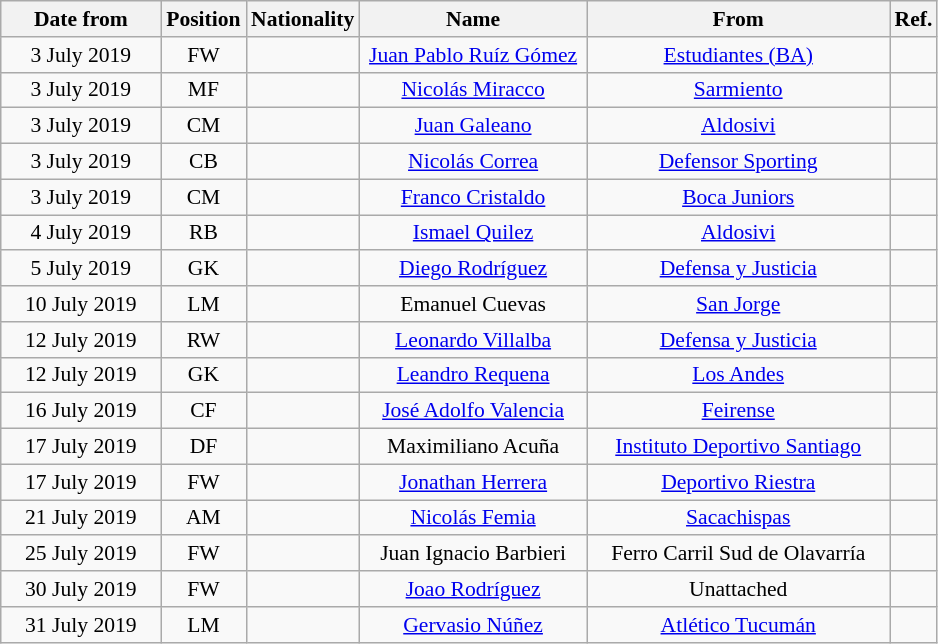<table class="wikitable" style="text-align:center; font-size:90%; ">
<tr>
<th style="background:#; color:#; width:100px;">Date from</th>
<th style="background:#; color:#; width:50px;">Position</th>
<th style="background:#; color:#; width:50px;">Nationality</th>
<th style="background:#; color:#; width:145px;">Name</th>
<th style="background:#; color:#; width:195px;">From</th>
<th style="background:#; color:#; width:25px;">Ref.</th>
</tr>
<tr>
<td>3 July 2019</td>
<td>FW</td>
<td></td>
<td><a href='#'>Juan Pablo Ruíz Gómez</a></td>
<td> <a href='#'>Estudiantes (BA)</a></td>
<td></td>
</tr>
<tr>
<td>3 July 2019</td>
<td>MF</td>
<td></td>
<td><a href='#'>Nicolás Miracco</a></td>
<td> <a href='#'>Sarmiento</a></td>
<td></td>
</tr>
<tr>
<td>3 July 2019</td>
<td>CM</td>
<td></td>
<td><a href='#'>Juan Galeano</a></td>
<td> <a href='#'>Aldosivi</a></td>
<td></td>
</tr>
<tr>
<td>3 July 2019</td>
<td>CB</td>
<td></td>
<td><a href='#'>Nicolás Correa</a></td>
<td> <a href='#'>Defensor Sporting</a></td>
<td></td>
</tr>
<tr>
<td>3 July 2019</td>
<td>CM</td>
<td></td>
<td><a href='#'>Franco Cristaldo</a></td>
<td> <a href='#'>Boca Juniors</a></td>
<td></td>
</tr>
<tr>
<td>4 July 2019</td>
<td>RB</td>
<td></td>
<td><a href='#'>Ismael Quilez</a></td>
<td> <a href='#'>Aldosivi</a></td>
<td></td>
</tr>
<tr>
<td>5 July 2019</td>
<td>GK</td>
<td></td>
<td><a href='#'>Diego Rodríguez</a></td>
<td> <a href='#'>Defensa y Justicia</a></td>
<td></td>
</tr>
<tr>
<td>10 July 2019</td>
<td>LM</td>
<td></td>
<td>Emanuel Cuevas</td>
<td> <a href='#'>San Jorge</a></td>
<td></td>
</tr>
<tr>
<td>12 July 2019</td>
<td>RW</td>
<td></td>
<td><a href='#'>Leonardo Villalba</a></td>
<td> <a href='#'>Defensa y Justicia</a></td>
<td></td>
</tr>
<tr>
<td>12 July 2019</td>
<td>GK</td>
<td></td>
<td><a href='#'>Leandro Requena</a></td>
<td> <a href='#'>Los Andes</a></td>
<td></td>
</tr>
<tr>
<td>16 July 2019</td>
<td>CF</td>
<td></td>
<td><a href='#'>José Adolfo Valencia</a></td>
<td> <a href='#'>Feirense</a></td>
<td></td>
</tr>
<tr>
<td>17 July 2019</td>
<td>DF</td>
<td></td>
<td>Maximiliano Acuña</td>
<td> <a href='#'>Instituto Deportivo Santiago</a></td>
<td></td>
</tr>
<tr>
<td>17 July 2019</td>
<td>FW</td>
<td></td>
<td><a href='#'>Jonathan Herrera</a></td>
<td> <a href='#'>Deportivo Riestra</a></td>
<td></td>
</tr>
<tr>
<td>21 July 2019</td>
<td>AM</td>
<td></td>
<td><a href='#'>Nicolás Femia</a></td>
<td> <a href='#'>Sacachispas</a></td>
<td></td>
</tr>
<tr>
<td>25 July 2019</td>
<td>FW</td>
<td></td>
<td>Juan Ignacio Barbieri</td>
<td> Ferro Carril Sud de Olavarría</td>
<td></td>
</tr>
<tr>
<td>30 July 2019</td>
<td>FW</td>
<td></td>
<td><a href='#'>Joao Rodríguez</a></td>
<td>Unattached</td>
<td></td>
</tr>
<tr>
<td>31 July 2019</td>
<td>LM</td>
<td></td>
<td><a href='#'>Gervasio Núñez</a></td>
<td> <a href='#'>Atlético Tucumán</a></td>
<td></td>
</tr>
</table>
